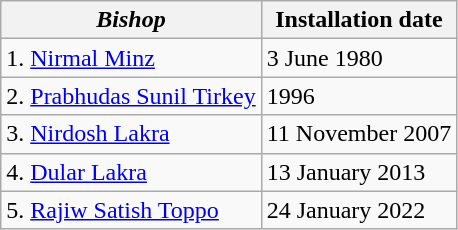<table class="wikitable">
<tr>
<th><em>Bishop</em></th>
<th>Installation date</th>
</tr>
<tr>
<td>1. <a href='#'>Nirmal Minz</a></td>
<td>3 June 1980</td>
</tr>
<tr>
<td>2. <a href='#'>Prabhudas Sunil Tirkey</a></td>
<td>1996</td>
</tr>
<tr>
<td>3. <a href='#'>Nirdosh Lakra</a></td>
<td>11 November 2007</td>
</tr>
<tr>
<td>4.  <a href='#'>Dular Lakra</a></td>
<td>13 January 2013</td>
</tr>
<tr>
<td>5. <a href='#'>Rajiw Satish Toppo</a></td>
<td>24 January 2022</td>
</tr>
</table>
